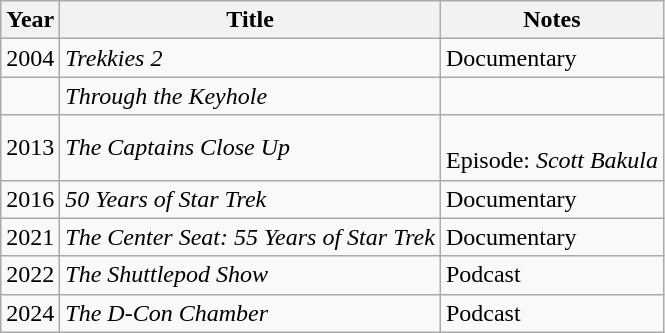<table class="wikitable">
<tr>
<th>Year</th>
<th>Title</th>
<th>Notes</th>
</tr>
<tr>
<td>2004</td>
<td><em>Trekkies 2</em></td>
<td>Documentary</td>
</tr>
<tr>
<td></td>
<td><em>Through the Keyhole</em></td>
<td></td>
</tr>
<tr>
<td>2013</td>
<td><em>The Captains Close Up</em></td>
<td><br>Episode: <em>Scott Bakula</em></td>
</tr>
<tr>
<td>2016</td>
<td><em>50 Years of Star Trek</em></td>
<td>Documentary</td>
</tr>
<tr>
<td>2021</td>
<td><em>The Center Seat: 55 Years of Star Trek</em></td>
<td>Documentary</td>
</tr>
<tr>
<td>2022</td>
<td><em>The Shuttlepod Show</em></td>
<td>Podcast</td>
</tr>
<tr>
<td>2024</td>
<td><em>The D-Con Chamber</em></td>
<td>Podcast</td>
</tr>
</table>
